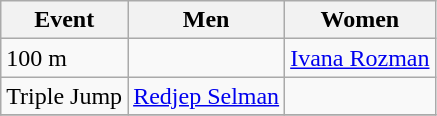<table class=wikitable style="font-size:100%">
<tr>
<th>Event</th>
<th>Men</th>
<th>Women</th>
</tr>
<tr>
<td>100 m</td>
<td></td>
<td><a href='#'>Ivana Rozman</a></td>
</tr>
<tr>
<td>Triple Jump</td>
<td><a href='#'>Redjep Selman</a></td>
<td></td>
</tr>
<tr>
</tr>
</table>
